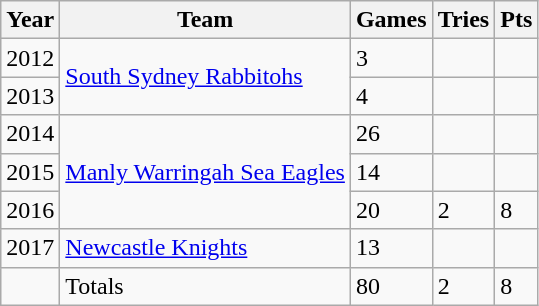<table class="wikitable">
<tr>
<th>Year</th>
<th>Team</th>
<th>Games</th>
<th>Tries</th>
<th>Pts</th>
</tr>
<tr>
<td>2012</td>
<td rowspan="2"> <a href='#'>South Sydney Rabbitohs</a></td>
<td>3</td>
<td></td>
<td></td>
</tr>
<tr>
<td>2013</td>
<td>4</td>
<td></td>
<td></td>
</tr>
<tr>
<td>2014</td>
<td rowspan="3"> <a href='#'>Manly Warringah Sea Eagles</a></td>
<td>26</td>
<td></td>
<td></td>
</tr>
<tr>
<td>2015</td>
<td>14</td>
<td></td>
<td></td>
</tr>
<tr>
<td>2016</td>
<td>20</td>
<td>2</td>
<td>8</td>
</tr>
<tr>
<td>2017</td>
<td> <a href='#'>Newcastle Knights</a></td>
<td>13</td>
<td></td>
<td></td>
</tr>
<tr>
<td></td>
<td>Totals</td>
<td>80</td>
<td>2</td>
<td>8</td>
</tr>
</table>
